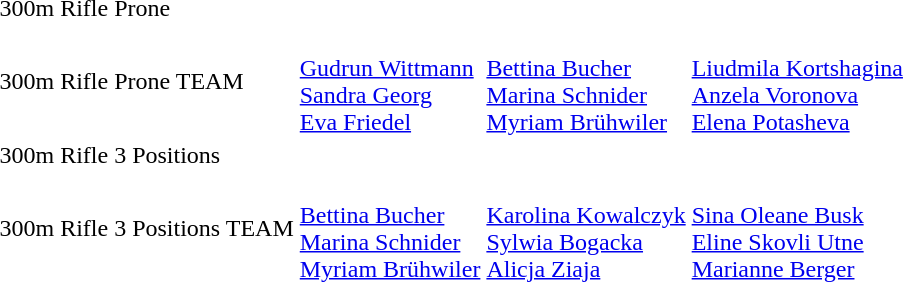<table>
<tr>
<td>300m Rifle Prone</td>
<td></td>
<td></td>
<td></td>
</tr>
<tr>
<td>300m Rifle Prone TEAM</td>
<td><br><a href='#'>Gudrun Wittmann</a><br><a href='#'>Sandra Georg</a><br><a href='#'>Eva Friedel</a></td>
<td><br><a href='#'>Bettina Bucher</a><br><a href='#'>Marina Schnider</a><br><a href='#'>Myriam Brühwiler</a></td>
<td><br><a href='#'>Liudmila Kortshagina</a><br><a href='#'>Anzela Voronova</a><br><a href='#'>Elena Potasheva</a></td>
</tr>
<tr>
<td>300m Rifle 3 Positions</td>
<td></td>
<td></td>
<td></td>
</tr>
<tr>
<td>300m Rifle 3 Positions TEAM</td>
<td><br><a href='#'>Bettina Bucher</a><br><a href='#'>Marina Schnider</a><br><a href='#'>Myriam Brühwiler</a></td>
<td><br><a href='#'>Karolina Kowalczyk</a><br><a href='#'>Sylwia Bogacka</a><br><a href='#'>Alicja Ziaja</a></td>
<td><br><a href='#'>Sina Oleane Busk</a><br><a href='#'>Eline Skovli Utne</a><br><a href='#'>Marianne Berger</a></td>
</tr>
</table>
